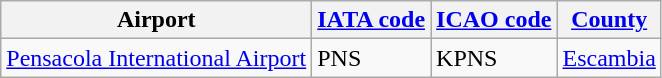<table class="wikitable">
<tr>
<th valign=bottom>Airport</th>
<th valign=bottom><a href='#'>IATA code</a></th>
<th valign=bottom><a href='#'>ICAO code</a></th>
<th valign=bottom><a href='#'>County</a></th>
</tr>
<tr>
<td><a href='#'>Pensacola International Airport</a></td>
<td>PNS</td>
<td>KPNS</td>
<td><a href='#'>Escambia</a></td>
</tr>
</table>
